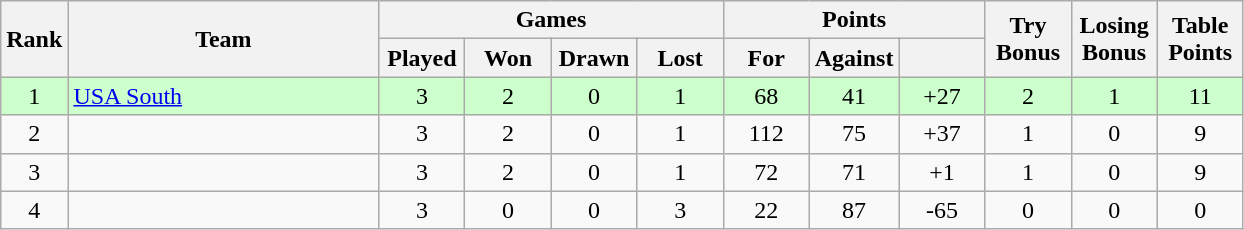<table class="wikitable"  style="text-align: center;">
<tr>
<th rowspan="2" width="20">Rank</th>
<th rowspan="2" width="200">Team</th>
<th colspan="4">Games</th>
<th colspan="3">Points</th>
<th rowspan="2" width="50">Try Bonus</th>
<th rowspan="2" width="50">Losing Bonus</th>
<th rowspan="2" width="50">Table Points</th>
</tr>
<tr>
<th width="50">Played</th>
<th width="50">Won</th>
<th width="50">Drawn</th>
<th width="50">Lost</th>
<th width="50">For</th>
<th width="50">Against</th>
<th width="50"></th>
</tr>
<tr bgcolor="#ccffcc">
<td>1</td>
<td align="left"> <a href='#'>USA South</a></td>
<td>3</td>
<td>2</td>
<td>0</td>
<td>1</td>
<td>68</td>
<td>41</td>
<td>+27</td>
<td>2</td>
<td>1</td>
<td>11</td>
</tr>
<tr>
<td>2</td>
<td align="left"></td>
<td>3</td>
<td>2</td>
<td>0</td>
<td>1</td>
<td>112</td>
<td>75</td>
<td>+37</td>
<td>1</td>
<td>0</td>
<td>9</td>
</tr>
<tr>
<td>3</td>
<td align="left"></td>
<td>3</td>
<td>2</td>
<td>0</td>
<td>1</td>
<td>72</td>
<td>71</td>
<td>+1</td>
<td>1</td>
<td>0</td>
<td>9</td>
</tr>
<tr>
<td>4</td>
<td align="left"></td>
<td>3</td>
<td>0</td>
<td>0</td>
<td>3</td>
<td>22</td>
<td>87</td>
<td>-65</td>
<td>0</td>
<td>0</td>
<td>0</td>
</tr>
</table>
